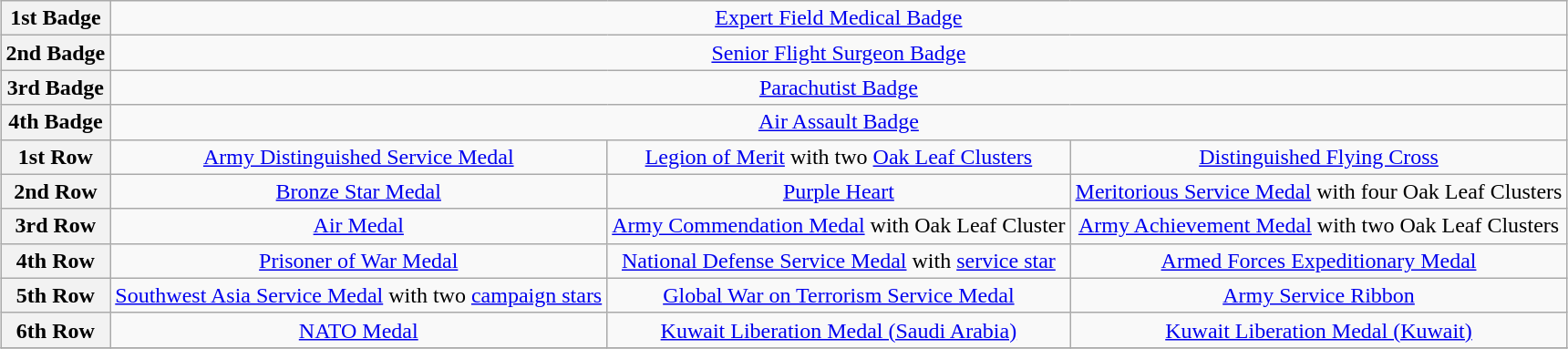<table class="wikitable" style="margin:1em auto; text-align:center;">
<tr>
<th>1st Badge</th>
<td colspan="3"><a href='#'>Expert Field Medical Badge</a></td>
</tr>
<tr>
<th>2nd Badge</th>
<td colspan="3"><a href='#'>Senior Flight Surgeon Badge</a></td>
</tr>
<tr>
<th>3rd Badge</th>
<td colspan="3"><a href='#'>Parachutist Badge</a></td>
</tr>
<tr>
<th>4th Badge</th>
<td colspan="3"><a href='#'>Air Assault Badge</a></td>
</tr>
<tr>
<th>1st Row</th>
<td><a href='#'>Army Distinguished Service Medal</a></td>
<td><a href='#'>Legion of Merit</a> with two <a href='#'>Oak Leaf Clusters</a></td>
<td><a href='#'>Distinguished Flying Cross</a></td>
</tr>
<tr>
<th>2nd Row</th>
<td><a href='#'>Bronze Star Medal</a></td>
<td><a href='#'>Purple Heart</a></td>
<td><a href='#'>Meritorious Service Medal</a> with four Oak Leaf Clusters</td>
</tr>
<tr>
<th>3rd Row</th>
<td><a href='#'>Air Medal</a></td>
<td><a href='#'>Army Commendation Medal</a> with Oak Leaf Cluster</td>
<td><a href='#'>Army Achievement Medal</a> with two Oak Leaf Clusters</td>
</tr>
<tr>
<th>4th Row</th>
<td><a href='#'>Prisoner of War Medal</a></td>
<td><a href='#'>National Defense Service Medal</a> with <a href='#'>service star</a></td>
<td><a href='#'>Armed Forces Expeditionary Medal</a></td>
</tr>
<tr>
<th>5th Row</th>
<td><a href='#'>Southwest Asia Service Medal</a> with two <a href='#'>campaign stars</a></td>
<td><a href='#'>Global War on Terrorism Service Medal</a></td>
<td><a href='#'>Army Service Ribbon</a></td>
</tr>
<tr>
<th>6th Row</th>
<td><a href='#'>NATO Medal</a></td>
<td><a href='#'>Kuwait Liberation Medal (Saudi Arabia)</a></td>
<td><a href='#'>Kuwait Liberation Medal (Kuwait)</a></td>
</tr>
<tr>
</tr>
</table>
